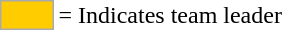<table>
<tr>
<td style="background:#fc0; border:1px solid #aaa; width:2em;"></td>
<td>= Indicates team leader</td>
</tr>
</table>
